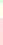<table style="font-size: 85%">
<tr>
<td style="background:#dfd;"></td>
</tr>
<tr>
<td style="background:#ffd;"></td>
</tr>
<tr>
<td style="background:#ffd;"></td>
</tr>
<tr>
<td style="background:#fdd;"><br></td>
</tr>
</table>
